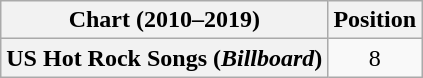<table class="wikitable plainrowheaders" style="text-align:center">
<tr>
<th scope="col">Chart (2010–2019)</th>
<th scope="col">Position</th>
</tr>
<tr>
<th scope="row">US Hot Rock Songs (<em>Billboard</em>)</th>
<td>8</td>
</tr>
</table>
